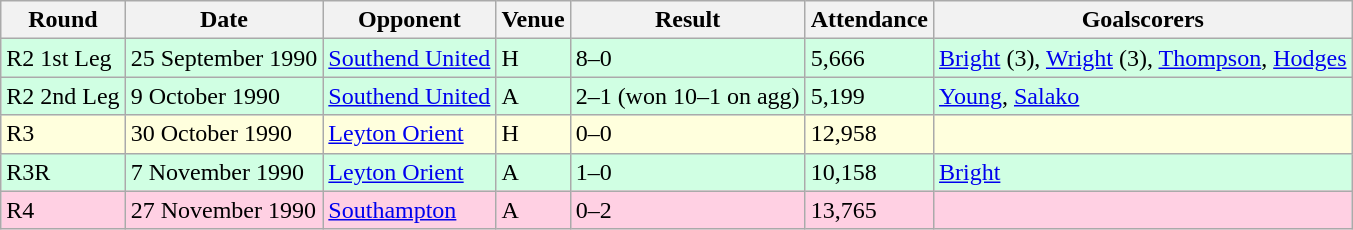<table class="wikitable">
<tr>
<th>Round</th>
<th>Date</th>
<th>Opponent</th>
<th>Venue</th>
<th>Result</th>
<th>Attendance</th>
<th>Goalscorers</th>
</tr>
<tr style="background-color: #d0ffe3;">
<td>R2 1st Leg</td>
<td>25 September 1990</td>
<td><a href='#'>Southend United</a></td>
<td>H</td>
<td>8–0</td>
<td>5,666</td>
<td><a href='#'>Bright</a> (3), <a href='#'>Wright</a> (3), <a href='#'>Thompson</a>, <a href='#'>Hodges</a></td>
</tr>
<tr style="background-color: #d0ffe3;">
<td>R2 2nd Leg</td>
<td>9 October 1990</td>
<td><a href='#'>Southend United</a></td>
<td>A</td>
<td>2–1 (won 10–1 on agg)</td>
<td>5,199</td>
<td><a href='#'>Young</a>, <a href='#'>Salako</a></td>
</tr>
<tr style="background-color: #ffffdd;">
<td>R3</td>
<td>30 October 1990</td>
<td><a href='#'>Leyton Orient</a></td>
<td>H</td>
<td>0–0</td>
<td>12,958</td>
<td></td>
</tr>
<tr style="background-color: #d0ffe3;">
<td>R3R</td>
<td>7 November 1990</td>
<td><a href='#'>Leyton Orient</a></td>
<td>A</td>
<td>1–0</td>
<td>10,158</td>
<td><a href='#'>Bright</a></td>
</tr>
<tr style="background-color: #ffd0e3;">
<td>R4</td>
<td>27 November 1990</td>
<td><a href='#'>Southampton</a></td>
<td>A</td>
<td>0–2</td>
<td>13,765</td>
<td></td>
</tr>
</table>
